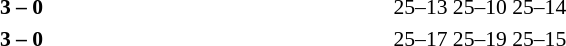<table>
<tr>
<th width=200></th>
<th width=80></th>
<th width=200></th>
<th width=220></th>
</tr>
<tr style=font-size:90%>
<td align=right><strong></strong></td>
<td align=center><strong>3 – 0</strong></td>
<td></td>
<td>25–13 25–10 25–14</td>
</tr>
<tr style=font-size:90%>
<td align=right><strong></strong></td>
<td align=center><strong>3 – 0</strong></td>
<td></td>
<td>25–17 25–19 25–15</td>
</tr>
</table>
